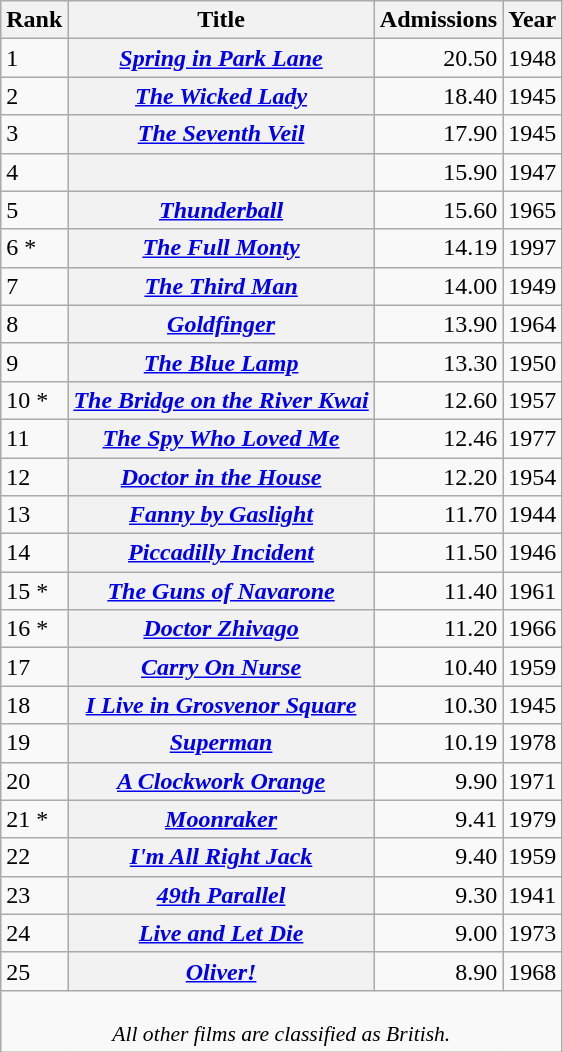<table class="wikitable sortable plainrowheaders">
<tr>
<th scope="col">Rank</th>
<th scope="col">Title</th>
<th scope="col">Admissions<br></th>
<th scope="col">Year</th>
</tr>
<tr>
<td>1</td>
<th scope="row"><em><a href='#'>Spring in Park Lane</a></em></th>
<td align="right">20.50</td>
<td style="text-align:center;">1948</td>
</tr>
<tr>
<td>2</td>
<th scope="row"><em><a href='#'>The Wicked Lady</a></em></th>
<td align="right">18.40</td>
<td style="text-align:center;">1945</td>
</tr>
<tr>
<td>3</td>
<th scope="row"><em><a href='#'>The Seventh Veil</a></em></th>
<td align="right">17.90</td>
<td style="text-align:center;">1945</td>
</tr>
<tr>
<td>4</td>
<th scope="row"><em></em></th>
<td align="right">15.90</td>
<td style="text-align:center;">1947</td>
</tr>
<tr>
<td>5</td>
<th scope="row"><em><a href='#'>Thunderball</a></em></th>
<td align="right">15.60</td>
<td style="text-align:center;">1965</td>
</tr>
<tr>
<td>6 *</td>
<th scope="row"><em><a href='#'>The Full Monty</a></em></th>
<td align="right">14.19</td>
<td style="text-align:center;">1997</td>
</tr>
<tr>
<td>7</td>
<th scope="row"><em><a href='#'>The Third Man</a></em></th>
<td align="right">14.00</td>
<td style="text-align:center;">1949</td>
</tr>
<tr>
<td>8</td>
<th scope="row"><em><a href='#'>Goldfinger</a></em></th>
<td align="right">13.90</td>
<td style="text-align:center;">1964</td>
</tr>
<tr>
<td>9</td>
<th scope="row"><em><a href='#'>The Blue Lamp</a></em></th>
<td align="right">13.30</td>
<td style="text-align:center;">1950</td>
</tr>
<tr>
<td>10 *</td>
<th scope="row"><em><a href='#'>The Bridge on the River Kwai</a></em></th>
<td align="right">12.60</td>
<td style="text-align:center;">1957</td>
</tr>
<tr>
<td>11</td>
<th scope="row"><em><a href='#'>The Spy Who Loved Me</a></em></th>
<td align="right">12.46</td>
<td style="text-align:center;">1977</td>
</tr>
<tr>
<td>12</td>
<th scope="row"><em><a href='#'>Doctor in the House</a></em></th>
<td align="right">12.20</td>
<td style="text-align:center;">1954</td>
</tr>
<tr>
<td>13</td>
<th scope="row"><em><a href='#'>Fanny by Gaslight</a></em></th>
<td align="right">11.70</td>
<td style="text-align:center;">1944</td>
</tr>
<tr>
<td>14</td>
<th scope="row"><em><a href='#'>Piccadilly Incident</a></em></th>
<td align="right">11.50</td>
<td style="text-align:center;">1946</td>
</tr>
<tr>
<td>15 *</td>
<th scope="row"><em><a href='#'>The Guns of Navarone</a></em></th>
<td align="right">11.40</td>
<td style="text-align:center;">1961</td>
</tr>
<tr>
<td>16 *</td>
<th scope="row"><em><a href='#'>Doctor Zhivago</a></em></th>
<td align="right">11.20</td>
<td style="text-align:center;">1966</td>
</tr>
<tr>
<td>17</td>
<th scope="row"><em><a href='#'>Carry On Nurse</a></em></th>
<td align="right">10.40</td>
<td style="text-align:center;">1959</td>
</tr>
<tr>
<td>18</td>
<th scope="row"><em><a href='#'>I Live in Grosvenor Square</a></em></th>
<td align="right">10.30</td>
<td style="text-align:center;">1945</td>
</tr>
<tr>
<td>19</td>
<th scope="row"><em><a href='#'>Superman</a></em></th>
<td align="right">10.19</td>
<td style="text-align:center;">1978</td>
</tr>
<tr>
<td>20</td>
<th scope="row"><em><a href='#'>A Clockwork Orange</a></em></th>
<td align="right">9.90</td>
<td style="text-align:center;">1971</td>
</tr>
<tr>
<td>21 *</td>
<th scope="row"><em><a href='#'>Moonraker</a></em></th>
<td align="right">9.41</td>
<td style="text-align:center;">1979</td>
</tr>
<tr>
<td>22</td>
<th scope="row"><em><a href='#'>I'm All Right Jack</a></em></th>
<td align="right">9.40</td>
<td style="text-align:center;">1959</td>
</tr>
<tr>
<td>23</td>
<th scope="row"><em><a href='#'>49th Parallel</a></em></th>
<td align="right">9.30</td>
<td style="text-align:center;">1941</td>
</tr>
<tr>
<td>24</td>
<th scope="row"><em><a href='#'>Live and Let Die</a></em></th>
<td align="right">9.00</td>
<td style="text-align:center;">1973</td>
</tr>
<tr>
<td>25</td>
<th scope="row"><em><a href='#'>Oliver!</a></em></th>
<td align="right">8.90</td>
<td style="text-align:center;">1968</td>
</tr>
<tr class="sortbottom" style="text-align:center; font-size:90%">
<td colspan="4"><em><br>All other films are classified as British.</em></td>
</tr>
</table>
